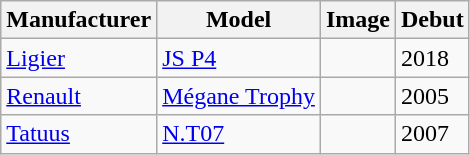<table class="wikitable">
<tr>
<th>Manufacturer</th>
<th>Model</th>
<th>Image</th>
<th>Debut</th>
</tr>
<tr>
<td> <a href='#'>Ligier</a></td>
<td><a href='#'>JS P4</a></td>
<td></td>
<td>2018</td>
</tr>
<tr>
<td> <a href='#'>Renault</a></td>
<td><a href='#'>Mégane Trophy</a></td>
<td></td>
<td>2005</td>
</tr>
<tr>
<td> <a href='#'>Tatuus</a></td>
<td><a href='#'>N.T07</a></td>
<td></td>
<td>2007</td>
</tr>
</table>
